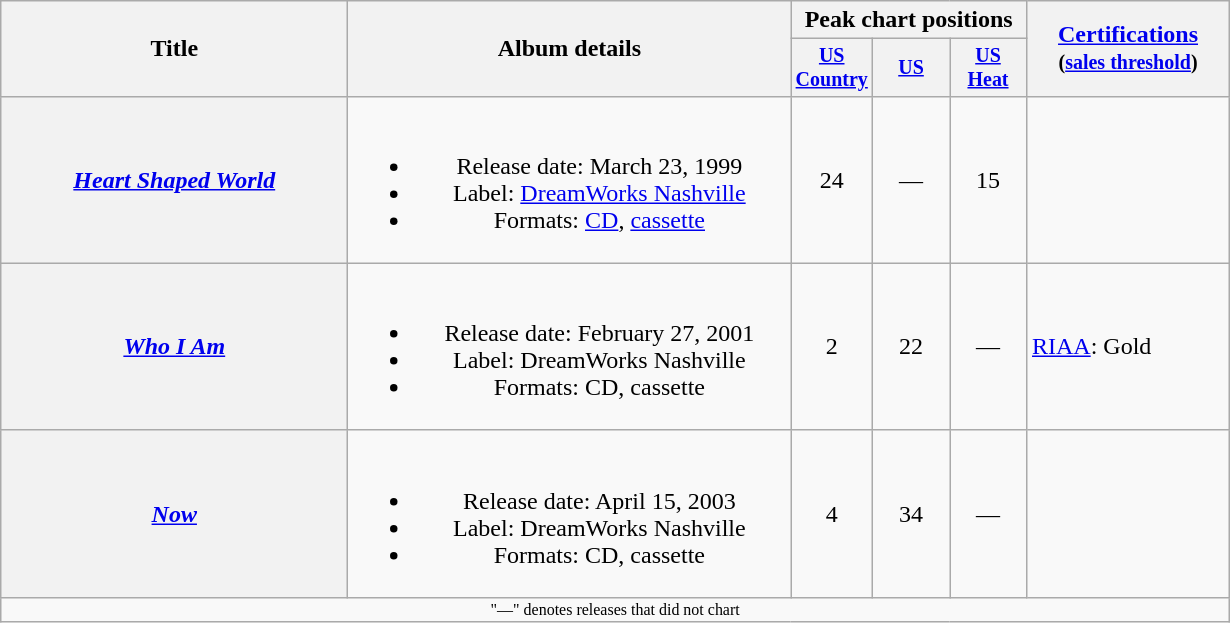<table class="wikitable plainrowheaders" style="text-align:center;">
<tr>
<th rowspan="2" style="width:14em;">Title</th>
<th rowspan="2" style="width:18em;">Album details</th>
<th colspan="3">Peak chart positions</th>
<th rowspan="2" style="width:8em;"><a href='#'>Certifications</a><br><small>(<a href='#'>sales threshold</a>)</small></th>
</tr>
<tr style="font-size:smaller;">
<th width="45"><a href='#'>US Country</a><br></th>
<th width="45"><a href='#'>US</a><br></th>
<th width="45"><a href='#'>US<br>Heat</a><br></th>
</tr>
<tr>
<th scope="row"><em><a href='#'>Heart Shaped World</a></em></th>
<td><br><ul><li>Release date: March 23, 1999</li><li>Label: <a href='#'>DreamWorks Nashville</a></li><li>Formats: <a href='#'>CD</a>, <a href='#'>cassette</a></li></ul></td>
<td>24</td>
<td>—</td>
<td>15</td>
<td></td>
</tr>
<tr>
<th scope="row"><em><a href='#'>Who I Am</a></em></th>
<td><br><ul><li>Release date: February 27, 2001</li><li>Label: DreamWorks Nashville</li><li>Formats: CD, cassette</li></ul></td>
<td>2</td>
<td>22</td>
<td>—</td>
<td align="left"><a href='#'>RIAA</a>: Gold</td>
</tr>
<tr>
<th scope="row"><em><a href='#'>Now</a></em></th>
<td><br><ul><li>Release date: April 15, 2003</li><li>Label: DreamWorks Nashville</li><li>Formats: CD, cassette</li></ul></td>
<td>4</td>
<td>34</td>
<td>—</td>
<td></td>
</tr>
<tr>
<td colspan="10" style="font-size:8pt">"—" denotes releases that did not chart</td>
</tr>
</table>
